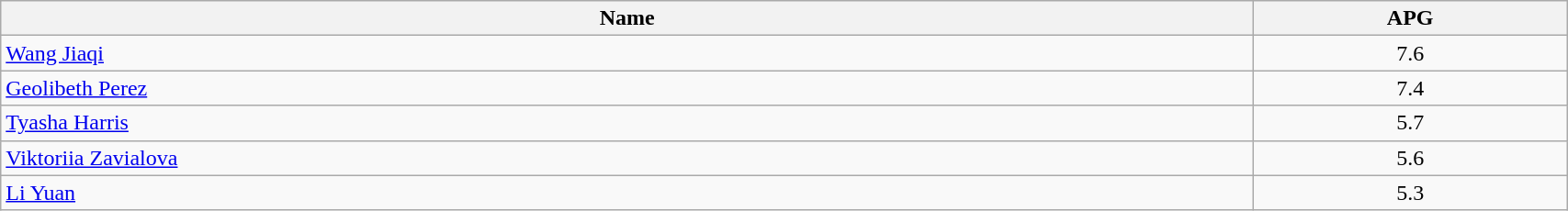<table class=wikitable width="90%">
<tr>
<th width="80%">Name</th>
<th width="20%">APG</th>
</tr>
<tr>
<td> <a href='#'>Wang Jiaqi</a></td>
<td align=center>7.6</td>
</tr>
<tr>
<td> <a href='#'>Geolibeth Perez</a></td>
<td align=center>7.4</td>
</tr>
<tr>
<td> <a href='#'>Tyasha Harris</a></td>
<td align=center>5.7</td>
</tr>
<tr>
<td> <a href='#'>Viktoriia Zavialova</a></td>
<td align=center>5.6</td>
</tr>
<tr>
<td> <a href='#'>Li Yuan</a></td>
<td align=center>5.3</td>
</tr>
</table>
